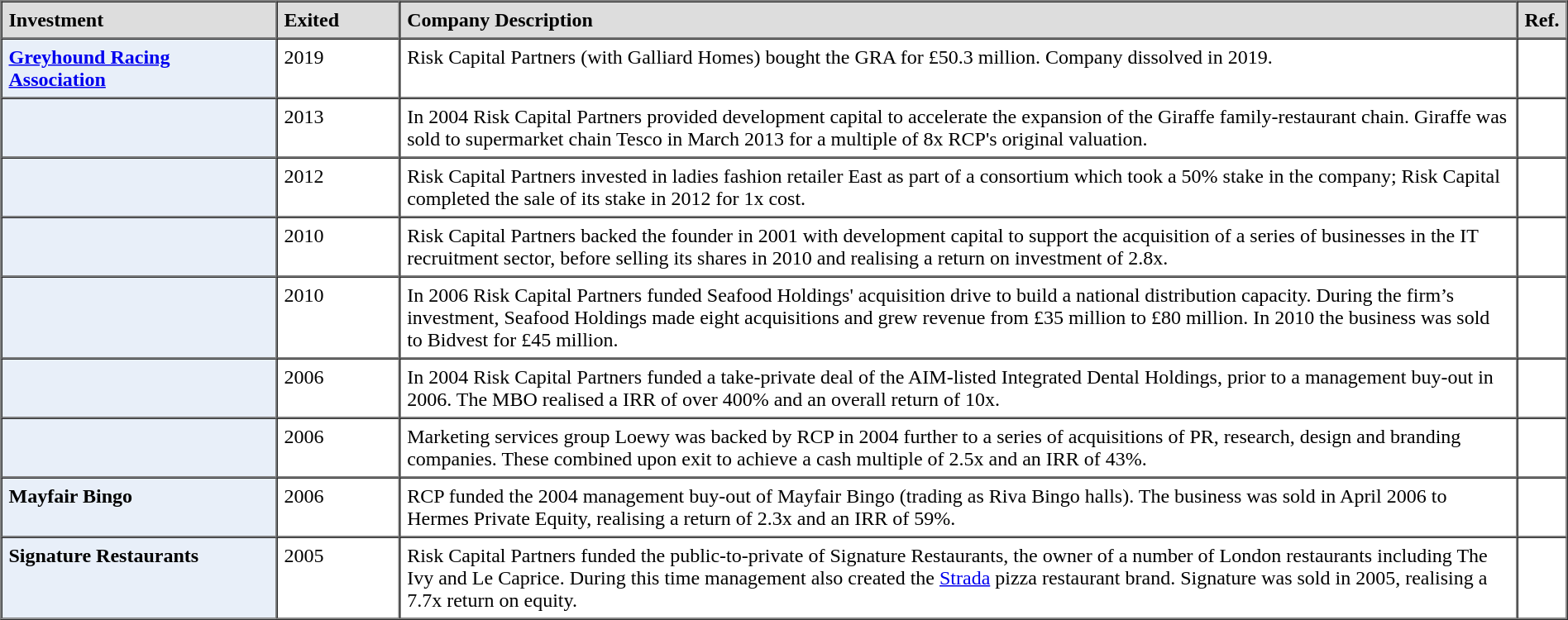<table border=1 cellpadding=5 cellspacing=0>
<tr bgcolor=DDDDDD cellpadding=2 cellspacing=0>
<td width="18%" valign=top><strong>Investment</strong></td>
<td width="8%" valign=top><strong>Exited</strong></td>
<td width="74%" valign=top><strong>Company Description</strong></td>
<td width="8%" valign=top><strong>Ref.</strong></td>
</tr>
<tr>
<td bgcolor=E8EFF9 width=“18%” valign=top><strong><a href='#'>Greyhound Racing Association</a></strong></td>
<td width="8%" valign=top>2019</td>
<td width="74%" valign=top>Risk Capital Partners (with Galliard Homes) bought the GRA for £50.3 million. Company dissolved in 2019.</td>
<td width="8%" valign=top></td>
</tr>
<tr>
<td bgcolor=E8EFF9 width=“18%” valign=top><strong></strong></td>
<td width="8%" valign=top>2013</td>
<td width="74%" valign=top>In 2004 Risk Capital Partners provided development capital to accelerate the expansion of the Giraffe family-restaurant chain. Giraffe was sold to supermarket chain Tesco in March 2013 for a multiple of 8x RCP's original valuation.</td>
<td width="8%" valign=top></td>
</tr>
<tr>
<td bgcolor=E8EFF9 width=“18%” valign=top><strong></strong></td>
<td width="8%" valign=top>2012</td>
<td width="74%" valign=top>Risk Capital Partners invested in ladies fashion retailer East as part of a consortium which took a 50% stake in the company; Risk Capital completed the sale of its stake in 2012 for 1x cost.</td>
<td width="8%" valign=top></td>
</tr>
<tr>
<td bgcolor=E8EFF9 width=“18%” valign=top><strong></strong></td>
<td width="8%" valign=top>2010</td>
<td width="74%" valign=top>Risk Capital Partners backed the founder in 2001 with development capital to support the acquisition of a series of businesses in the IT recruitment sector, before selling its shares in 2010 and realising a return on investment of 2.8x.</td>
<td width="8%" valign=top></td>
</tr>
<tr>
<td bgcolor=E8EFF9 width=“18%” valign=top><strong></strong></td>
<td width="8%" valign=top>2010</td>
<td width="74%" valign=top>In 2006 Risk Capital Partners funded Seafood Holdings' acquisition drive to build a national distribution capacity. During the firm’s investment, Seafood Holdings made eight acquisitions and grew revenue from £35 million to £80 million. In 2010 the business was sold to Bidvest for £45 million.</td>
<td width="8%" valign=top></td>
</tr>
<tr>
<td bgcolor=E8EFF9 width=“18%” valign=top><strong></strong></td>
<td width="8%" valign=top>2006</td>
<td width="74%" valign=top>In 2004 Risk Capital Partners funded a take-private deal of the AIM-listed Integrated Dental Holdings, prior to a management buy-out in 2006. The MBO realised a IRR of over 400% and an overall return of 10x.</td>
<td width="8%" valign=top></td>
</tr>
<tr>
<td bgcolor=E8EFF9 width=“18%” valign=top><strong></strong></td>
<td width="8%" valign=top>2006</td>
<td width="74%" valign=top>Marketing services group Loewy was backed by RCP in 2004 further to a series of acquisitions of PR, research, design and branding companies. These combined upon exit to achieve a cash multiple of 2.5x and an IRR of 43%.</td>
<td width="8%" valign=top></td>
</tr>
<tr>
<td bgcolor=E8EFF9 width=“18%” valign=top><strong>Mayfair Bingo</strong></td>
<td width="8%" valign=top>2006</td>
<td width="74%" valign=top>RCP funded the 2004 management buy-out of Mayfair Bingo (trading as Riva Bingo halls). The business was sold in April 2006 to Hermes Private Equity, realising a return of 2.3x and an IRR of 59%.</td>
<td width="8%" valign=top></td>
</tr>
<tr>
<td bgcolor=E8EFF9 width=“18%” valign=top><strong>Signature Restaurants</strong></td>
<td width="8%" valign=top>2005</td>
<td width="74%" valign=top>Risk Capital Partners funded the public-to-private of Signature Restaurants, the owner of a number of London restaurants including The Ivy and Le Caprice. During this time management also created the <a href='#'>Strada</a> pizza restaurant brand. Signature was sold in 2005, realising a 7.7x return on equity.</td>
<td width="8%" valign=top></td>
</tr>
</table>
